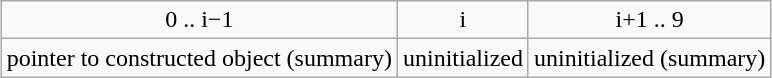<table class="wikitable" style="margin:auto">
<tr style="text-align: center">
<td>0 .. i−1</td>
<td>i</td>
<td>i+1 .. 9</td>
</tr>
<tr>
<td>pointer to constructed object (summary)</td>
<td>uninitialized</td>
<td>uninitialized (summary)</td>
</tr>
</table>
